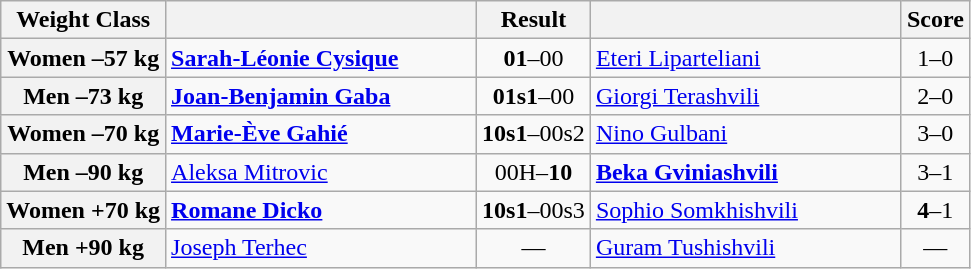<table class="wikitable">
<tr>
<th>Weight Class</th>
<th style="width: 200px;"></th>
<th>Result</th>
<th style="width: 200px;"></th>
<th>Score</th>
</tr>
<tr>
<th>Women –57 kg</th>
<td><strong><a href='#'>Sarah-Léonie Cysique</a></strong></td>
<td align=center><strong>01</strong>–00</td>
<td><a href='#'>Eteri Liparteliani</a></td>
<td align=center>1–0</td>
</tr>
<tr>
<th>Men –73 kg</th>
<td><strong><a href='#'>Joan-Benjamin Gaba</a></strong></td>
<td align=center><strong>01s1</strong>–00</td>
<td><a href='#'>Giorgi Terashvili</a></td>
<td align=center>2–0</td>
</tr>
<tr>
<th>Women –70 kg</th>
<td><strong><a href='#'>Marie-Ève Gahié</a></strong></td>
<td align=center><strong>10s1</strong>–00s2</td>
<td><a href='#'>Nino Gulbani</a></td>
<td align=center>3–0</td>
</tr>
<tr>
<th>Men –90 kg</th>
<td><a href='#'>Aleksa Mitrovic</a></td>
<td align=center>00H–<strong>10</strong></td>
<td><strong><a href='#'>Beka Gviniashvili</a></strong></td>
<td align=center>3–1</td>
</tr>
<tr>
<th>Women +70 kg</th>
<td><strong><a href='#'>Romane Dicko</a></strong></td>
<td align=center><strong>10s1</strong>–00s3</td>
<td><a href='#'>Sophio Somkhishvili</a></td>
<td align=center><strong>4</strong>–1</td>
</tr>
<tr>
<th>Men +90 kg</th>
<td><a href='#'>Joseph Terhec</a></td>
<td align=center>—</td>
<td><a href='#'>Guram Tushishvili</a></td>
<td align=center>—</td>
</tr>
</table>
